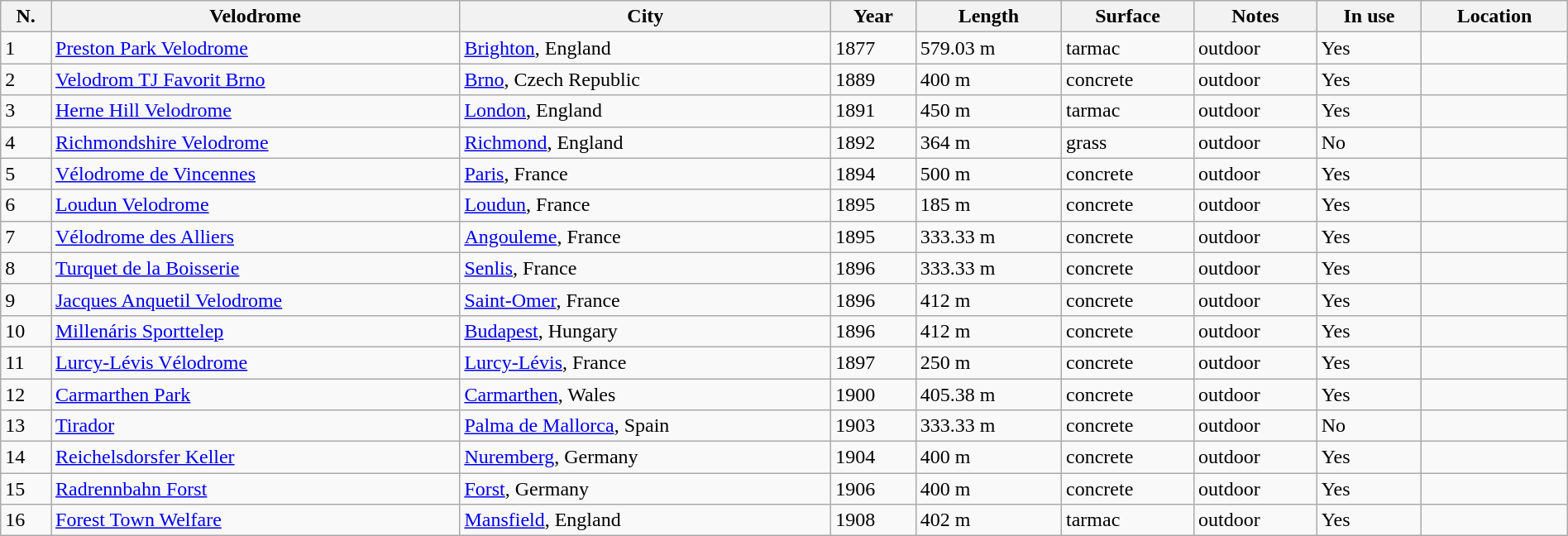<table class="wikitable" style="width:100%;">
<tr>
<th>N.</th>
<th>Velodrome</th>
<th>City</th>
<th>Year</th>
<th>Length</th>
<th>Surface</th>
<th>Notes</th>
<th>In use</th>
<th>Location</th>
</tr>
<tr>
<td>1</td>
<td><a href='#'>Preston Park Velodrome</a></td>
<td><a href='#'>Brighton</a>, England</td>
<td>1877</td>
<td>579.03 m</td>
<td>tarmac</td>
<td>outdoor</td>
<td>Yes</td>
<td></td>
</tr>
<tr>
<td>2</td>
<td><a href='#'>Velodrom TJ Favorit Brno</a></td>
<td><a href='#'>Brno</a>, Czech Republic</td>
<td>1889</td>
<td>400 m</td>
<td>concrete</td>
<td>outdoor</td>
<td>Yes</td>
<td></td>
</tr>
<tr>
<td>3</td>
<td><a href='#'>Herne Hill Velodrome</a></td>
<td><a href='#'>London</a>, England</td>
<td>1891</td>
<td>450 m</td>
<td>tarmac</td>
<td>outdoor</td>
<td>Yes</td>
<td></td>
</tr>
<tr>
<td>4</td>
<td><a href='#'>Richmondshire Velodrome</a></td>
<td><a href='#'>Richmond</a>, England</td>
<td>1892</td>
<td>364 m</td>
<td>grass</td>
<td>outdoor</td>
<td>No</td>
<td></td>
</tr>
<tr>
<td>5</td>
<td><a href='#'>Vélodrome de Vincennes</a></td>
<td><a href='#'>Paris</a>, France</td>
<td>1894</td>
<td>500 m</td>
<td>concrete</td>
<td>outdoor</td>
<td>Yes</td>
<td></td>
</tr>
<tr>
<td>6</td>
<td><a href='#'>Loudun Velodrome</a></td>
<td><a href='#'>Loudun</a>, France</td>
<td>1895</td>
<td>185 m</td>
<td>concrete</td>
<td>outdoor</td>
<td>Yes</td>
<td></td>
</tr>
<tr>
<td>7</td>
<td><a href='#'>Vélodrome des Alliers</a></td>
<td><a href='#'>Angouleme</a>, France</td>
<td>1895</td>
<td>333.33 m</td>
<td>concrete</td>
<td>outdoor</td>
<td>Yes</td>
<td></td>
</tr>
<tr>
<td>8</td>
<td><a href='#'>Turquet de la Boisserie</a></td>
<td><a href='#'>Senlis</a>, France</td>
<td>1896</td>
<td>333.33 m</td>
<td>concrete</td>
<td>outdoor</td>
<td>Yes</td>
<td></td>
</tr>
<tr>
<td>9</td>
<td><a href='#'>Jacques Anquetil Velodrome</a></td>
<td><a href='#'>Saint-Omer</a>, France</td>
<td>1896</td>
<td>412 m</td>
<td>concrete</td>
<td>outdoor</td>
<td>Yes</td>
<td></td>
</tr>
<tr>
<td>10</td>
<td><a href='#'>Millenáris Sporttelep</a></td>
<td><a href='#'>Budapest</a>, Hungary</td>
<td>1896</td>
<td>412 m</td>
<td>concrete</td>
<td>outdoor</td>
<td>Yes</td>
<td></td>
</tr>
<tr>
<td>11</td>
<td><a href='#'>Lurcy-Lévis Vélodrome</a></td>
<td><a href='#'>Lurcy-Lévis</a>, France</td>
<td>1897</td>
<td>250 m</td>
<td>concrete</td>
<td>outdoor</td>
<td>Yes</td>
<td></td>
</tr>
<tr>
<td>12</td>
<td><a href='#'>Carmarthen Park</a></td>
<td><a href='#'>Carmarthen</a>, Wales</td>
<td>1900</td>
<td>405.38 m</td>
<td>concrete</td>
<td>outdoor</td>
<td>Yes</td>
<td></td>
</tr>
<tr>
<td>13</td>
<td><a href='#'>Tirador</a></td>
<td><a href='#'>Palma de Mallorca</a>, Spain</td>
<td>1903</td>
<td>333.33 m</td>
<td>concrete</td>
<td>outdoor</td>
<td>No</td>
<td></td>
</tr>
<tr>
<td>14</td>
<td><a href='#'>Reichelsdorsfer Keller</a></td>
<td><a href='#'>Nuremberg</a>, Germany</td>
<td>1904</td>
<td>400 m</td>
<td>concrete</td>
<td>outdoor</td>
<td>Yes</td>
<td></td>
</tr>
<tr>
<td>15</td>
<td><a href='#'>Radrennbahn Forst</a></td>
<td><a href='#'>Forst</a>, Germany</td>
<td>1906</td>
<td>400 m</td>
<td>concrete</td>
<td>outdoor</td>
<td>Yes</td>
<td></td>
</tr>
<tr>
<td>16</td>
<td><a href='#'>Forest Town Welfare</a></td>
<td><a href='#'>Mansfield</a>, England</td>
<td>1908</td>
<td>402 m</td>
<td>tarmac</td>
<td>outdoor</td>
<td>Yes</td>
<td></td>
</tr>
</table>
